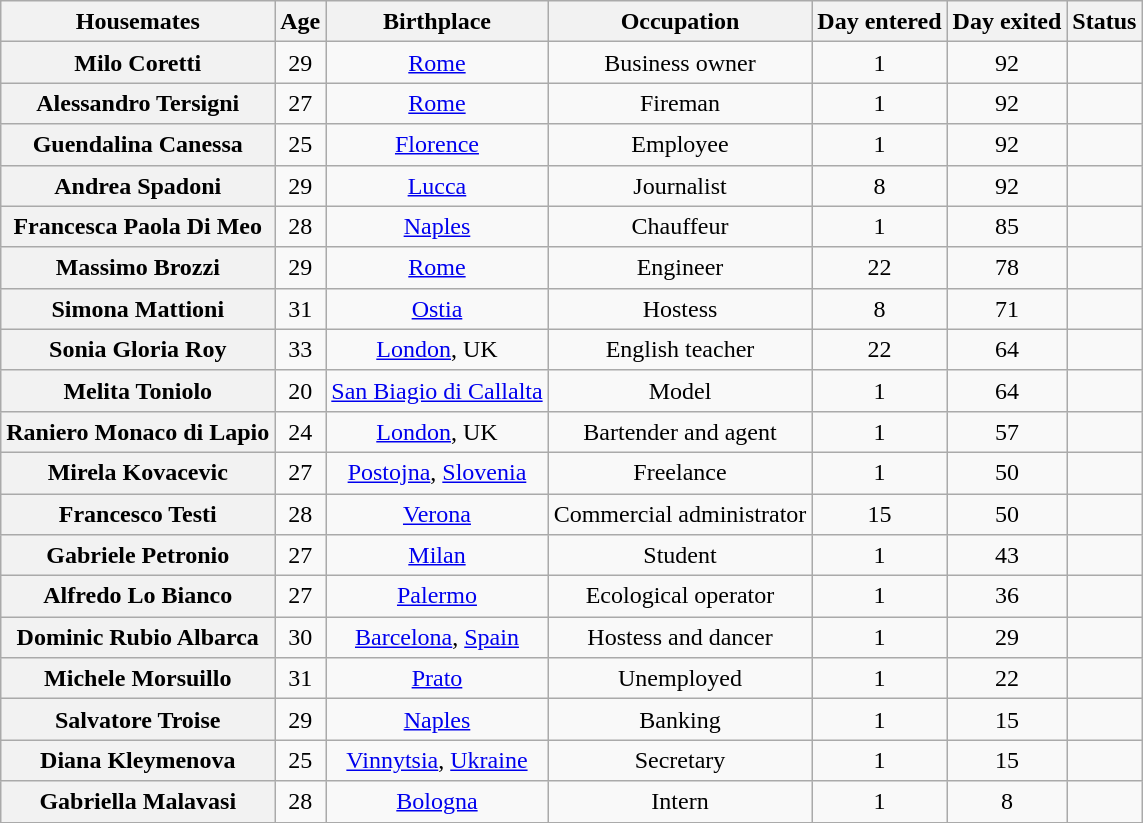<table class="wikitable sortable" style="text-align:center; line-height:20px; width:auto;">
<tr>
<th>Housemates</th>
<th>Age</th>
<th>Birthplace</th>
<th>Occupation</th>
<th>Day entered</th>
<th>Day exited</th>
<th>Status</th>
</tr>
<tr>
<th>Milo Coretti</th>
<td>29</td>
<td><a href='#'>Rome</a></td>
<td>Business owner</td>
<td>1</td>
<td>92</td>
<td></td>
</tr>
<tr>
<th>Alessandro Tersigni</th>
<td>27</td>
<td><a href='#'>Rome</a></td>
<td>Fireman</td>
<td>1</td>
<td>92</td>
<td></td>
</tr>
<tr>
<th>Guendalina Canessa</th>
<td>25</td>
<td><a href='#'>Florence</a></td>
<td>Employee</td>
<td>1</td>
<td>92</td>
<td></td>
</tr>
<tr>
<th>Andrea Spadoni</th>
<td>29</td>
<td><a href='#'>Lucca</a></td>
<td>Journalist</td>
<td>8</td>
<td>92</td>
<td></td>
</tr>
<tr>
<th>Francesca Paola Di Meo</th>
<td>28</td>
<td><a href='#'>Naples</a></td>
<td>Chauffeur</td>
<td>1</td>
<td>85</td>
<td></td>
</tr>
<tr>
<th>Massimo Brozzi</th>
<td>29</td>
<td><a href='#'>Rome</a></td>
<td>Engineer</td>
<td>22</td>
<td>78</td>
<td></td>
</tr>
<tr>
<th>Simona Mattioni</th>
<td>31</td>
<td><a href='#'>Ostia</a></td>
<td>Hostess</td>
<td>8</td>
<td>71</td>
<td></td>
</tr>
<tr>
<th>Sonia Gloria Roy</th>
<td>33</td>
<td><a href='#'>London</a>, UK</td>
<td>English teacher</td>
<td>22</td>
<td>64</td>
<td></td>
</tr>
<tr>
<th>Melita Toniolo</th>
<td>20</td>
<td nowrap><a href='#'>San Biagio di Callalta</a></td>
<td>Model</td>
<td>1</td>
<td>64</td>
<td></td>
</tr>
<tr>
<th>Raniero Monaco di Lapio</th>
<td>24</td>
<td><a href='#'>London</a>, UK</td>
<td>Bartender and agent</td>
<td>1</td>
<td>57</td>
<td></td>
</tr>
<tr>
<th>Mirela Kovacevic</th>
<td>27</td>
<td><a href='#'>Postojna</a>, <a href='#'>Slovenia</a></td>
<td>Freelance</td>
<td>1</td>
<td>50</td>
<td></td>
</tr>
<tr>
<th>Francesco Testi</th>
<td>28</td>
<td><a href='#'>Verona</a></td>
<td nowrap>Commercial administrator</td>
<td>15</td>
<td>50</td>
<td></td>
</tr>
<tr>
<th>Gabriele Petronio</th>
<td>27</td>
<td><a href='#'>Milan</a></td>
<td>Student</td>
<td>1</td>
<td>43</td>
<td></td>
</tr>
<tr>
<th>Alfredo Lo Bianco</th>
<td>27</td>
<td><a href='#'>Palermo</a></td>
<td>Ecological operator</td>
<td>1</td>
<td>36</td>
<td></td>
</tr>
<tr>
<th>Dominic Rubio Albarca</th>
<td>30</td>
<td><a href='#'>Barcelona</a>, <a href='#'>Spain</a></td>
<td>Hostess and dancer</td>
<td>1</td>
<td>29</td>
<td></td>
</tr>
<tr>
<th>Michele Morsuillo</th>
<td>31</td>
<td><a href='#'>Prato</a></td>
<td>Unemployed</td>
<td>1</td>
<td>22</td>
<td></td>
</tr>
<tr>
<th>Salvatore Troise</th>
<td>29</td>
<td><a href='#'>Naples</a></td>
<td>Banking</td>
<td>1</td>
<td>15</td>
<td></td>
</tr>
<tr>
<th>Diana Kleymenova</th>
<td>25</td>
<td><a href='#'>Vinnytsia</a>, <a href='#'>Ukraine</a></td>
<td>Secretary</td>
<td>1</td>
<td>15</td>
<td></td>
</tr>
<tr>
<th>Gabriella Malavasi</th>
<td>28</td>
<td><a href='#'>Bologna</a></td>
<td>Intern</td>
<td>1</td>
<td>8</td>
<td></td>
</tr>
</table>
